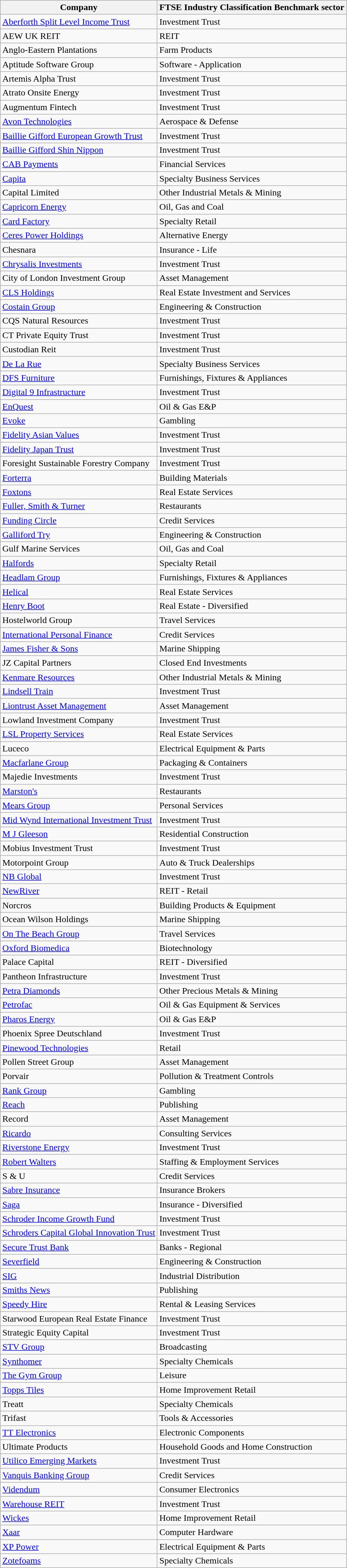<table class="wikitable sortable" id="constituents">
<tr>
<th>Company</th>
<th>FTSE Industry Classification Benchmark sector</th>
</tr>
<tr>
<td><a href='#'>Aberforth Split Level Income Trust</a></td>
<td>Investment Trust</td>
</tr>
<tr>
<td>AEW UK REIT</td>
<td>REIT</td>
</tr>
<tr>
<td>Anglo-Eastern Plantations</td>
<td>Farm Products</td>
</tr>
<tr>
<td>Aptitude Software Group</td>
<td>Software - Application</td>
</tr>
<tr>
<td>Artemis Alpha Trust</td>
<td>Investment Trust</td>
</tr>
<tr>
<td>Atrato Onsite Energy</td>
<td>Investment Trust</td>
</tr>
<tr>
<td>Augmentum Fintech</td>
<td>Investment Trust</td>
</tr>
<tr>
<td><a href='#'>Avon Technologies</a></td>
<td>Aerospace & Defense</td>
</tr>
<tr>
<td><a href='#'>Baillie Gifford European Growth Trust</a></td>
<td>Investment Trust</td>
</tr>
<tr>
<td><a href='#'>Baillie Gifford Shin Nippon</a></td>
<td>Investment Trust</td>
</tr>
<tr>
<td><a href='#'>CAB Payments</a></td>
<td>Financial Services</td>
</tr>
<tr>
<td><a href='#'>Capita</a></td>
<td>Specialty Business Services</td>
</tr>
<tr>
<td>Capital Limited</td>
<td>Other Industrial Metals & Mining</td>
</tr>
<tr>
<td><a href='#'>Capricorn Energy</a></td>
<td>Oil, Gas and Coal</td>
</tr>
<tr>
<td><a href='#'>Card Factory</a></td>
<td>Specialty Retail</td>
</tr>
<tr>
<td><a href='#'>Ceres Power Holdings</a></td>
<td>Alternative Energy</td>
</tr>
<tr>
<td>Chesnara</td>
<td>Insurance - Life</td>
</tr>
<tr>
<td><a href='#'>Chrysalis Investments</a></td>
<td>Investment Trust</td>
</tr>
<tr>
<td>City of London Investment Group</td>
<td>Asset Management</td>
</tr>
<tr>
<td><a href='#'>CLS Holdings</a></td>
<td>Real Estate Investment and Services</td>
</tr>
<tr>
<td><a href='#'>Costain Group</a></td>
<td>Engineering & Construction</td>
</tr>
<tr>
<td>CQS Natural Resources</td>
<td>Investment Trust</td>
</tr>
<tr>
<td>CT Private Equity Trust</td>
<td>Investment Trust</td>
</tr>
<tr>
<td>Custodian Reit</td>
<td>Investment Trust</td>
</tr>
<tr>
<td><a href='#'>De La Rue</a></td>
<td>Specialty Business Services</td>
</tr>
<tr>
<td><a href='#'>DFS Furniture</a></td>
<td>Furnishings, Fixtures & Appliances</td>
</tr>
<tr>
<td><a href='#'>Digital 9 Infrastructure</a></td>
<td>Investment Trust</td>
</tr>
<tr>
<td><a href='#'>EnQuest</a></td>
<td>Oil & Gas E&P</td>
</tr>
<tr>
<td><a href='#'>Evoke</a></td>
<td>Gambling</td>
</tr>
<tr>
<td><a href='#'>Fidelity Asian Values</a></td>
<td>Investment Trust</td>
</tr>
<tr>
<td><a href='#'>Fidelity Japan Trust</a></td>
<td>Investment Trust</td>
</tr>
<tr>
<td>Foresight Sustainable Forestry Company</td>
<td>Investment Trust</td>
</tr>
<tr>
<td><a href='#'>Forterra</a></td>
<td>Building Materials</td>
</tr>
<tr>
<td><a href='#'>Foxtons</a></td>
<td>Real Estate Services</td>
</tr>
<tr>
<td><a href='#'>Fuller, Smith & Turner</a></td>
<td>Restaurants</td>
</tr>
<tr>
<td><a href='#'>Funding Circle</a></td>
<td>Credit Services</td>
</tr>
<tr>
<td><a href='#'>Galliford Try</a></td>
<td>Engineering & Construction</td>
</tr>
<tr>
<td>Gulf Marine Services</td>
<td>Oil, Gas and Coal</td>
</tr>
<tr>
<td><a href='#'>Halfords</a></td>
<td>Specialty Retail</td>
</tr>
<tr>
<td><a href='#'>Headlam Group</a></td>
<td>Furnishings, Fixtures & Appliances</td>
</tr>
<tr>
<td><a href='#'>Helical</a></td>
<td>Real Estate Services</td>
</tr>
<tr>
<td><a href='#'>Henry Boot</a></td>
<td>Real Estate - Diversified</td>
</tr>
<tr>
<td>Hostelworld Group</td>
<td>Travel Services</td>
</tr>
<tr>
<td><a href='#'>International Personal Finance </a></td>
<td>Credit Services</td>
</tr>
<tr>
<td><a href='#'>James Fisher & Sons</a></td>
<td>Marine Shipping</td>
</tr>
<tr>
<td>JZ Capital Partners</td>
<td>Closed End Investments</td>
</tr>
<tr>
<td><a href='#'>Kenmare Resources</a></td>
<td>Other Industrial Metals & Mining</td>
</tr>
<tr>
<td><a href='#'>Lindsell Train</a></td>
<td>Investment Trust</td>
</tr>
<tr>
<td><a href='#'>Liontrust Asset Management</a></td>
<td>Asset Management</td>
</tr>
<tr>
<td>Lowland Investment Company</td>
<td>Investment Trust</td>
</tr>
<tr>
<td><a href='#'>LSL Property Services</a></td>
<td>Real Estate Services</td>
</tr>
<tr>
<td>Luceco</td>
<td>Electrical Equipment & Parts</td>
</tr>
<tr>
<td><a href='#'>Macfarlane Group</a></td>
<td>Packaging & Containers</td>
</tr>
<tr>
<td>Majedie Investments</td>
<td>Investment Trust</td>
</tr>
<tr>
<td><a href='#'>Marston's</a></td>
<td>Restaurants</td>
</tr>
<tr>
<td><a href='#'>Mears Group</a></td>
<td>Personal Services</td>
</tr>
<tr>
<td><a href='#'>Mid Wynd International Investment Trust</a></td>
<td>Investment Trust</td>
</tr>
<tr>
<td><a href='#'>M J Gleeson</a></td>
<td>Residential Construction</td>
</tr>
<tr>
<td>Mobius Investment Trust</td>
<td>Investment Trust</td>
</tr>
<tr>
<td>Motorpoint Group</td>
<td>Auto & Truck Dealerships</td>
</tr>
<tr>
<td><a href='#'>NB Global</a></td>
<td>Investment Trust</td>
</tr>
<tr>
<td><a href='#'>NewRiver</a></td>
<td>REIT - Retail</td>
</tr>
<tr>
<td>Norcros</td>
<td>Building Products & Equipment</td>
</tr>
<tr>
<td>Ocean Wilson Holdings</td>
<td>Marine Shipping</td>
</tr>
<tr>
<td><a href='#'>On The Beach Group</a></td>
<td>Travel Services</td>
</tr>
<tr>
<td><a href='#'>Oxford Biomedica</a></td>
<td>Biotechnology</td>
</tr>
<tr>
<td>Palace Capital</td>
<td>REIT - Diversified</td>
</tr>
<tr>
<td>Pantheon Infrastructure</td>
<td>Investment Trust</td>
</tr>
<tr>
<td><a href='#'>Petra Diamonds</a></td>
<td>Other Precious Metals & Mining</td>
</tr>
<tr>
<td><a href='#'>Petrofac</a></td>
<td>Oil & Gas Equipment & Services</td>
</tr>
<tr>
<td><a href='#'>Pharos Energy</a></td>
<td>Oil & Gas E&P</td>
</tr>
<tr>
<td>Phoenix Spree Deutschland</td>
<td>Investment Trust</td>
</tr>
<tr>
<td><a href='#'>Pinewood Technologies</a></td>
<td>Retail</td>
</tr>
<tr>
<td>Pollen Street Group</td>
<td>Asset Management</td>
</tr>
<tr>
<td>Porvair</td>
<td>Pollution & Treatment Controls</td>
</tr>
<tr>
<td><a href='#'>Rank Group</a></td>
<td>Gambling</td>
</tr>
<tr>
<td><a href='#'>Reach</a></td>
<td>Publishing</td>
</tr>
<tr>
<td>Record</td>
<td>Asset Management</td>
</tr>
<tr>
<td><a href='#'>Ricardo</a></td>
<td>Consulting Services</td>
</tr>
<tr>
<td><a href='#'>Riverstone Energy</a></td>
<td>Investment Trust</td>
</tr>
<tr>
<td><a href='#'>Robert Walters</a></td>
<td>Staffing & Employment Services</td>
</tr>
<tr>
<td>S & U</td>
<td>Credit Services</td>
</tr>
<tr>
<td><a href='#'>Sabre Insurance</a></td>
<td>Insurance Brokers</td>
</tr>
<tr>
<td><a href='#'>Saga</a></td>
<td>Insurance - Diversified</td>
</tr>
<tr>
<td><a href='#'>Schroder Income Growth Fund</a></td>
<td>Investment Trust</td>
</tr>
<tr>
<td><a href='#'>Schroders Capital Global Innovation Trust</a></td>
<td>Investment Trust</td>
</tr>
<tr>
<td><a href='#'>Secure Trust Bank</a></td>
<td>Banks - Regional</td>
</tr>
<tr>
<td><a href='#'>Severfield</a></td>
<td>Engineering & Construction</td>
</tr>
<tr>
<td><a href='#'>SIG</a></td>
<td>Industrial Distribution</td>
</tr>
<tr>
<td><a href='#'>Smiths News</a></td>
<td>Publishing</td>
</tr>
<tr>
<td><a href='#'>Speedy Hire</a></td>
<td>Rental & Leasing Services</td>
</tr>
<tr>
<td>Starwood European Real Estate Finance</td>
<td>Investment Trust</td>
</tr>
<tr>
<td>Strategic Equity Capital</td>
<td>Investment Trust</td>
</tr>
<tr>
<td><a href='#'>STV Group</a></td>
<td>Broadcasting</td>
</tr>
<tr>
<td><a href='#'>Synthomer</a></td>
<td>Specialty Chemicals</td>
</tr>
<tr>
<td><a href='#'>The Gym Group</a></td>
<td>Leisure</td>
</tr>
<tr>
<td><a href='#'>Topps Tiles</a></td>
<td>Home Improvement Retail</td>
</tr>
<tr>
<td>Treatt</td>
<td>Specialty Chemicals</td>
</tr>
<tr>
<td>Trifast</td>
<td>Tools & Accessories</td>
</tr>
<tr>
<td><a href='#'>TT Electronics</a></td>
<td>Electronic Components</td>
</tr>
<tr>
<td>Ultimate Products</td>
<td>Household Goods and Home Construction</td>
</tr>
<tr>
<td><a href='#'>Utilico Emerging Markets</a></td>
<td>Investment Trust</td>
</tr>
<tr>
<td><a href='#'>Vanquis Banking Group</a></td>
<td>Credit Services</td>
</tr>
<tr>
<td><a href='#'>Videndum</a></td>
<td>Consumer Electronics</td>
</tr>
<tr>
<td><a href='#'>Warehouse REIT</a></td>
<td>Investment Trust</td>
</tr>
<tr>
<td><a href='#'>Wickes</a></td>
<td>Home Improvement Retail</td>
</tr>
<tr>
<td><a href='#'>Xaar</a></td>
<td>Computer Hardware</td>
</tr>
<tr>
<td><a href='#'>XP Power</a></td>
<td>Electrical Equipment & Parts</td>
</tr>
<tr>
<td><a href='#'>Zotefoams</a></td>
<td>Specialty Chemicals</td>
</tr>
</table>
